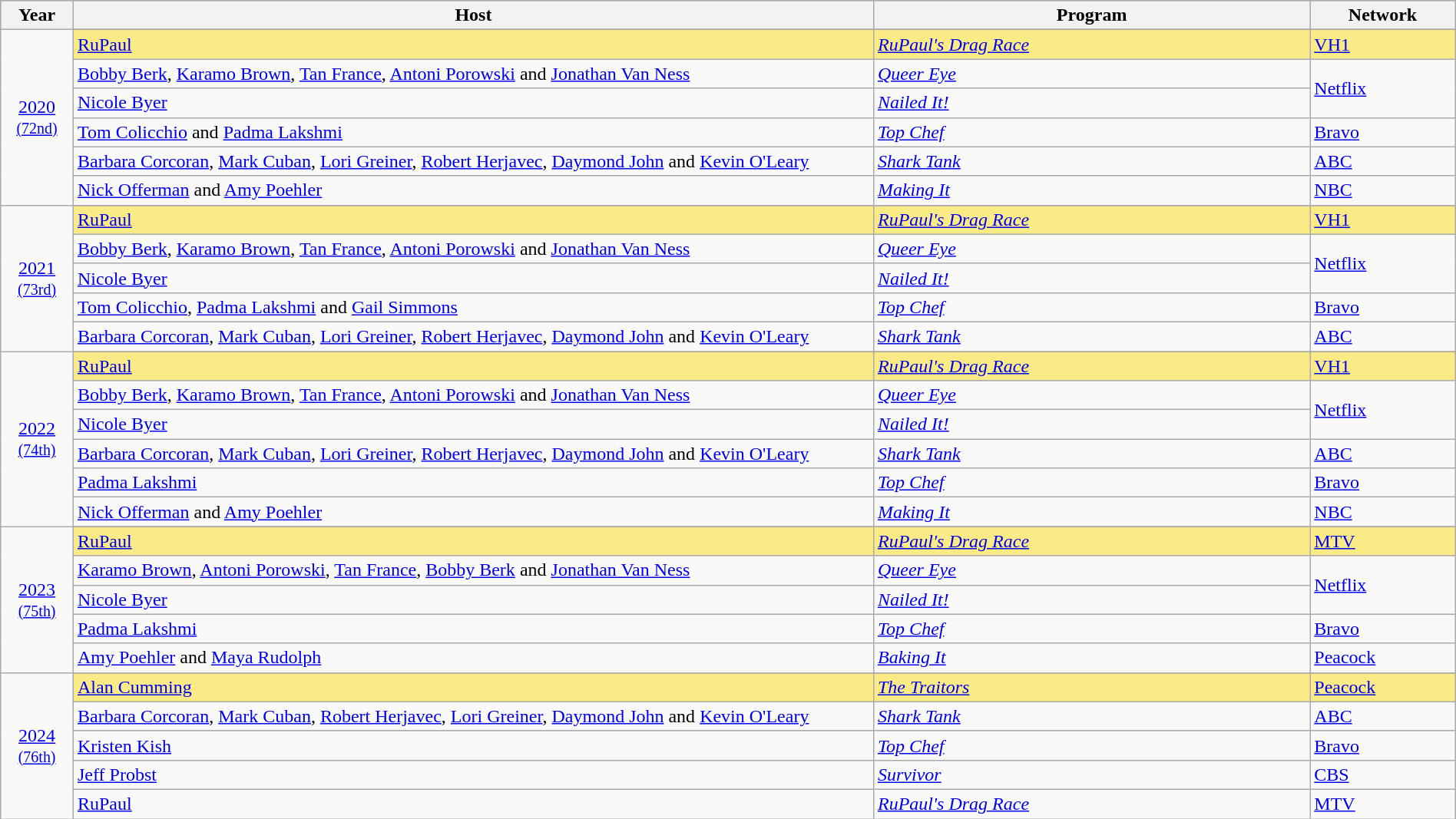<table class="wikitable" style="width:100%">
<tr bgcolor="#bebebe">
<th width="5%">Year</th>
<th width="55%">Host</th>
<th width="30%">Program</th>
<th width="10%">Network</th>
</tr>
<tr>
<td rowspan=7 style="text-align:center"><a href='#'>2020</a><br><small><a href='#'>(72nd)</a></small><br></td>
</tr>
<tr style="background:#FAEB86">
<td><a href='#'>RuPaul</a></td>
<td><em><a href='#'>RuPaul's Drag Race</a></em></td>
<td><a href='#'>VH1</a></td>
</tr>
<tr>
<td><a href='#'>Bobby Berk</a>, <a href='#'>Karamo Brown</a>, <a href='#'>Tan France</a>, <a href='#'>Antoni Porowski</a> and <a href='#'>Jonathan Van Ness</a></td>
<td><em><a href='#'>Queer Eye</a></em></td>
<td rowspan=2><a href='#'>Netflix</a></td>
</tr>
<tr>
<td><a href='#'>Nicole Byer</a></td>
<td><em><a href='#'>Nailed It!</a></em></td>
</tr>
<tr>
<td><a href='#'>Tom Colicchio</a> and <a href='#'>Padma Lakshmi</a></td>
<td><em><a href='#'>Top Chef</a></em></td>
<td><a href='#'>Bravo</a></td>
</tr>
<tr>
<td><a href='#'>Barbara Corcoran</a>, <a href='#'>Mark Cuban</a>, <a href='#'>Lori Greiner</a>, <a href='#'>Robert Herjavec</a>, <a href='#'>Daymond John</a> and <a href='#'>Kevin O'Leary</a></td>
<td><em><a href='#'>Shark Tank</a></em></td>
<td><a href='#'>ABC</a></td>
</tr>
<tr>
<td><a href='#'>Nick Offerman</a> and <a href='#'>Amy Poehler</a></td>
<td><em><a href='#'>Making It</a></em></td>
<td><a href='#'>NBC</a></td>
</tr>
<tr>
<td rowspan=6 style="text-align:center"><a href='#'>2021</a><br><small><a href='#'>(73rd)</a></small><br></td>
</tr>
<tr style="background:#FAEB86">
<td><a href='#'>RuPaul</a></td>
<td><em><a href='#'>RuPaul's Drag Race</a></em></td>
<td><a href='#'>VH1</a></td>
</tr>
<tr>
<td><a href='#'>Bobby Berk</a>, <a href='#'>Karamo Brown</a>, <a href='#'>Tan France</a>, <a href='#'>Antoni Porowski</a> and <a href='#'>Jonathan Van Ness</a></td>
<td><em><a href='#'>Queer Eye</a></em></td>
<td rowspan=2><a href='#'>Netflix</a></td>
</tr>
<tr>
<td><a href='#'>Nicole Byer</a></td>
<td><em><a href='#'>Nailed It!</a></em></td>
</tr>
<tr>
<td><a href='#'>Tom Colicchio</a>, <a href='#'>Padma Lakshmi</a> and <a href='#'>Gail Simmons</a></td>
<td><em><a href='#'>Top Chef</a></em></td>
<td><a href='#'>Bravo</a></td>
</tr>
<tr>
<td><a href='#'>Barbara Corcoran</a>, <a href='#'>Mark Cuban</a>, <a href='#'>Lori Greiner</a>, <a href='#'>Robert Herjavec</a>, <a href='#'>Daymond John</a> and <a href='#'>Kevin O'Leary</a></td>
<td><em><a href='#'>Shark Tank</a></em></td>
<td><a href='#'>ABC</a></td>
</tr>
<tr>
<td rowspan="7" style="text-align:center"><a href='#'>2022</a><br><small><a href='#'>(74th)</a></small><br></td>
</tr>
<tr style="background:#FAEB86">
<td><a href='#'>RuPaul</a></td>
<td><em><a href='#'>RuPaul's Drag Race</a></em></td>
<td><a href='#'>VH1</a></td>
</tr>
<tr>
<td><a href='#'>Bobby Berk</a>, <a href='#'>Karamo Brown</a>, <a href='#'>Tan France</a>, <a href='#'>Antoni Porowski</a> and <a href='#'>Jonathan Van Ness</a></td>
<td><em><a href='#'>Queer Eye</a></em></td>
<td rowspan="2"><a href='#'>Netflix</a></td>
</tr>
<tr>
<td><a href='#'>Nicole Byer</a></td>
<td><em><a href='#'>Nailed It!</a></em></td>
</tr>
<tr>
<td><a href='#'>Barbara Corcoran</a>, <a href='#'>Mark Cuban</a>, <a href='#'>Lori Greiner</a>, <a href='#'>Robert Herjavec</a>, <a href='#'>Daymond John</a> and <a href='#'>Kevin O'Leary</a></td>
<td><em><a href='#'>Shark Tank</a></em></td>
<td><a href='#'>ABC</a></td>
</tr>
<tr>
<td><a href='#'>Padma Lakshmi</a></td>
<td><em><a href='#'>Top Chef</a></em></td>
<td><a href='#'>Bravo</a></td>
</tr>
<tr>
<td><a href='#'>Nick Offerman</a> and <a href='#'>Amy Poehler</a></td>
<td><em><a href='#'>Making It</a></em></td>
<td><a href='#'>NBC</a></td>
</tr>
<tr>
<td rowspan=6 style="text-align:center"><a href='#'>2023</a><br><small><a href='#'>(75th)</a></small><br></td>
</tr>
<tr style="background:#FAEB86">
<td><a href='#'>RuPaul</a></td>
<td><em><a href='#'>RuPaul's Drag Race</a></em></td>
<td><a href='#'>MTV</a></td>
</tr>
<tr>
<td><a href='#'>Karamo Brown</a>, <a href='#'>Antoni Porowski</a>, <a href='#'>Tan France</a>, <a href='#'>Bobby Berk</a> and <a href='#'>Jonathan Van Ness</a></td>
<td><em><a href='#'>Queer Eye</a></em></td>
<td rowspan="2"><a href='#'>Netflix</a></td>
</tr>
<tr>
<td><a href='#'>Nicole Byer</a></td>
<td><em><a href='#'>Nailed It!</a></em></td>
</tr>
<tr>
<td><a href='#'>Padma Lakshmi</a></td>
<td><em><a href='#'>Top Chef</a></em></td>
<td><a href='#'>Bravo</a></td>
</tr>
<tr>
<td><a href='#'>Amy Poehler</a> and <a href='#'>Maya Rudolph</a></td>
<td><em><a href='#'>Baking It</a></em></td>
<td><a href='#'>Peacock</a></td>
</tr>
<tr>
<td rowspan=6 style="text-align:center"><a href='#'>2024</a><br><small><a href='#'>(76th)</a></small><br></td>
</tr>
<tr style="background:#FAEB86">
<td><a href='#'>Alan Cumming</a></td>
<td><em><a href='#'>The Traitors</a></em></td>
<td><a href='#'>Peacock</a></td>
</tr>
<tr>
<td><a href='#'>Barbara Corcoran</a>, <a href='#'>Mark Cuban</a>, <a href='#'>Robert Herjavec</a>, <a href='#'>Lori Greiner</a>, <a href='#'>Daymond John</a> and <a href='#'>Kevin O'Leary</a></td>
<td><em><a href='#'>Shark Tank</a></em></td>
<td><a href='#'>ABC</a></td>
</tr>
<tr>
<td><a href='#'>Kristen Kish</a></td>
<td><em><a href='#'>Top Chef</a></em></td>
<td><a href='#'>Bravo</a></td>
</tr>
<tr>
<td><a href='#'>Jeff Probst</a></td>
<td><em><a href='#'>Survivor</a></em></td>
<td><a href='#'>CBS</a></td>
</tr>
<tr>
<td><a href='#'>RuPaul</a></td>
<td><em><a href='#'>RuPaul's Drag Race</a></em></td>
<td><a href='#'>MTV</a></td>
</tr>
</table>
